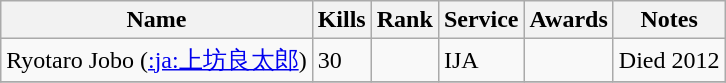<table class=wikitable>
<tr>
<th>Name</th>
<th>Kills</th>
<th>Rank</th>
<th>Service</th>
<th>Awards</th>
<th>Notes</th>
</tr>
<tr>
<td>Ryotaro Jobo (<a href='#'>:ja:上坊良太郎</a>)</td>
<td>30</td>
<td></td>
<td>IJA</td>
<td></td>
<td>Died 2012</td>
</tr>
<tr>
</tr>
</table>
